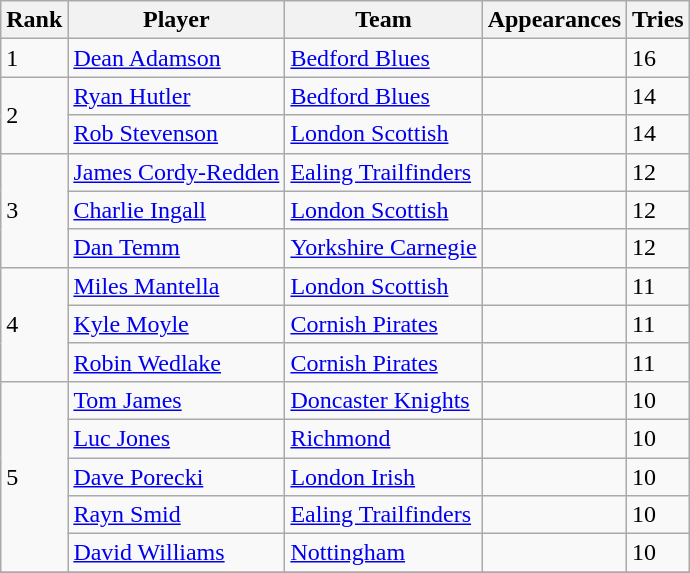<table class="wikitable">
<tr>
<th>Rank</th>
<th>Player</th>
<th>Team</th>
<th>Appearances</th>
<th>Tries</th>
</tr>
<tr>
<td>1</td>
<td> <a href='#'>Dean Adamson</a></td>
<td><a href='#'>Bedford Blues</a></td>
<td></td>
<td>16</td>
</tr>
<tr>
<td rowspan=2>2</td>
<td> <a href='#'>Ryan Hutler</a></td>
<td><a href='#'>Bedford Blues</a></td>
<td></td>
<td>14</td>
</tr>
<tr>
<td> <a href='#'>Rob Stevenson</a></td>
<td><a href='#'>London Scottish</a></td>
<td></td>
<td>14</td>
</tr>
<tr>
<td rowspan=3>3</td>
<td> <a href='#'>James Cordy-Redden</a></td>
<td><a href='#'>Ealing Trailfinders</a></td>
<td></td>
<td>12</td>
</tr>
<tr>
<td> <a href='#'>Charlie Ingall</a></td>
<td><a href='#'>London Scottish</a></td>
<td></td>
<td>12</td>
</tr>
<tr>
<td> <a href='#'>Dan Temm</a></td>
<td><a href='#'>Yorkshire Carnegie</a></td>
<td></td>
<td>12</td>
</tr>
<tr>
<td rowspan=3>4</td>
<td> <a href='#'>Miles Mantella</a></td>
<td><a href='#'>London Scottish</a></td>
<td></td>
<td>11</td>
</tr>
<tr>
<td> <a href='#'>Kyle Moyle</a></td>
<td><a href='#'>Cornish Pirates</a></td>
<td></td>
<td>11</td>
</tr>
<tr>
<td> <a href='#'>Robin Wedlake</a></td>
<td><a href='#'>Cornish Pirates</a></td>
<td></td>
<td>11</td>
</tr>
<tr>
<td rowspan=5>5</td>
<td> <a href='#'>Tom James</a></td>
<td><a href='#'>Doncaster Knights</a></td>
<td></td>
<td>10</td>
</tr>
<tr>
<td> <a href='#'>Luc Jones</a></td>
<td><a href='#'>Richmond</a></td>
<td></td>
<td>10</td>
</tr>
<tr>
<td> <a href='#'>Dave Porecki</a></td>
<td><a href='#'>London Irish</a></td>
<td></td>
<td>10</td>
</tr>
<tr>
<td> <a href='#'>Rayn Smid</a></td>
<td><a href='#'>Ealing Trailfinders</a></td>
<td></td>
<td>10</td>
</tr>
<tr>
<td> <a href='#'>David Williams</a></td>
<td><a href='#'>Nottingham</a></td>
<td></td>
<td>10</td>
</tr>
<tr>
</tr>
</table>
